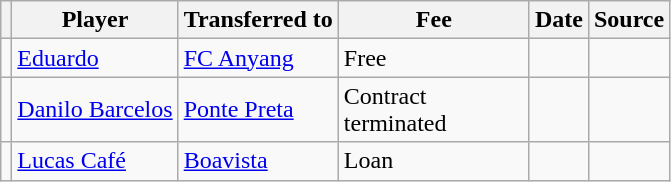<table class="wikitable plainrowheaders sortable">
<tr>
<th></th>
<th scope="col">Player</th>
<th>Transferred to</th>
<th style="width: 120px;">Fee</th>
<th scope="col">Date</th>
<th scope="col">Source</th>
</tr>
<tr>
<td align="center"></td>
<td> <a href='#'>Eduardo</a></td>
<td> <a href='#'>FC Anyang</a></td>
<td>Free</td>
<td></td>
<td></td>
</tr>
<tr>
<td align="center"></td>
<td> <a href='#'>Danilo Barcelos</a></td>
<td> <a href='#'>Ponte Preta</a></td>
<td>Contract terminated</td>
<td></td>
<td></td>
</tr>
<tr>
<td align="center"></td>
<td> <a href='#'>Lucas Café</a></td>
<td> <a href='#'>Boavista</a></td>
<td>Loan</td>
<td></td>
<td></td>
</tr>
</table>
